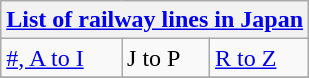<table class="wikitable">
<tr>
<th colspan=3><a href='#'>List of railway lines in Japan</a></th>
</tr>
<tr>
<td><a href='#'>#, A to I</a></td>
<td>J to P</td>
<td><a href='#'>R to Z</a></td>
</tr>
<tr>
</tr>
</table>
